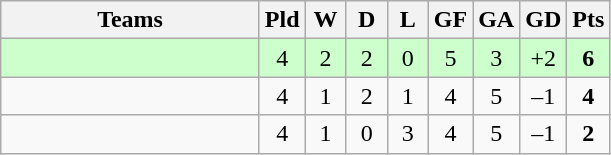<table class="wikitable" style="text-align: center;">
<tr>
<th width=165>Teams</th>
<th width=20>Pld</th>
<th width=20>W</th>
<th width=20>D</th>
<th width=20>L</th>
<th width=20>GF</th>
<th width=20>GA</th>
<th width=20>GD</th>
<th width=20>Pts</th>
</tr>
<tr align=center style="background:#ccffcc;">
<td style="text-align:left;"></td>
<td>4</td>
<td>2</td>
<td>2</td>
<td>0</td>
<td>5</td>
<td>3</td>
<td>+2</td>
<td><strong>6</strong></td>
</tr>
<tr align=center>
<td style="text-align:left;"></td>
<td>4</td>
<td>1</td>
<td>2</td>
<td>1</td>
<td>4</td>
<td>5</td>
<td>–1</td>
<td><strong>4</strong></td>
</tr>
<tr align=center>
<td style="text-align:left;"></td>
<td>4</td>
<td>1</td>
<td>0</td>
<td>3</td>
<td>4</td>
<td>5</td>
<td>–1</td>
<td><strong>2</strong></td>
</tr>
</table>
